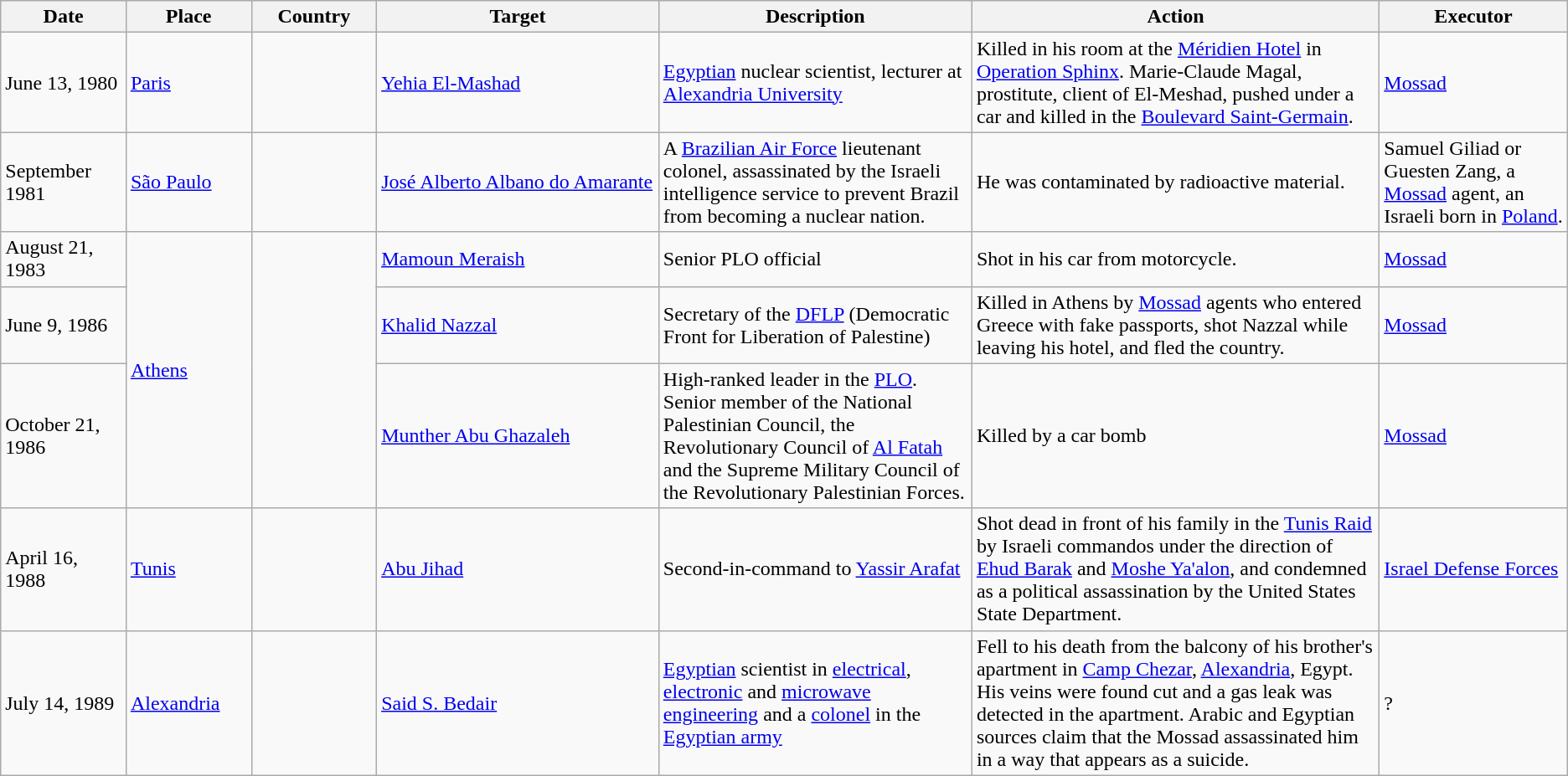<table class="wikitable sortable">
<tr>
<th style="width:8%;">Date</th>
<th style="width:8%;">Place</th>
<th style="width:8%;">Country</th>
<th style="width:18%;">Target</th>
<th style="width:20%;">Description</th>
<th>Action</th>
<th style="width:12%;">Executor</th>
</tr>
<tr>
<td>June 13, 1980</td>
<td><a href='#'>Paris</a></td>
<td></td>
<td><a href='#'>Yehia El-Mashad</a></td>
<td><a href='#'>Egyptian</a> nuclear scientist, lecturer at <a href='#'>Alexandria University</a></td>
<td>Killed in his room at the <a href='#'>Méridien Hotel</a> in <a href='#'>Operation Sphinx</a>. Marie-Claude Magal, prostitute, client of El-Meshad, pushed under a car and killed in the <a href='#'>Boulevard Saint-Germain</a>.</td>
<td><a href='#'>Mossad</a></td>
</tr>
<tr>
<td>September 1981</td>
<td><a href='#'>São Paulo</a></td>
<td></td>
<td><a href='#'>José Alberto Albano do Amarante</a></td>
<td>A <a href='#'>Brazilian Air Force</a> lieutenant colonel, assassinated by the Israeli intelligence service to prevent Brazil from becoming a nuclear nation.</td>
<td>He was contaminated by radioactive material.</td>
<td>Samuel Giliad or Guesten Zang, a <a href='#'>Mossad</a> agent, an Israeli born in <a href='#'>Poland</a>.</td>
</tr>
<tr>
<td>August 21, 1983</td>
<td rowspan=3><a href='#'>Athens</a></td>
<td rowspan=3></td>
<td><a href='#'>Mamoun Meraish</a></td>
<td>Senior PLO official</td>
<td>Shot in his car from motorcycle.</td>
<td><a href='#'>Mossad</a></td>
</tr>
<tr>
<td>June 9, 1986</td>
<td><a href='#'>Khalid Nazzal</a></td>
<td>Secretary of the <a href='#'>DFLP</a> (Democratic Front for Liberation of Palestine)</td>
<td>Killed in Athens by <a href='#'>Mossad</a> agents who entered Greece with fake passports, shot Nazzal while leaving his hotel, and fled the country.</td>
<td><a href='#'>Mossad</a></td>
</tr>
<tr>
<td>October 21, 1986</td>
<td><a href='#'>Munther Abu Ghazaleh</a></td>
<td>High-ranked leader in the <a href='#'>PLO</a>. Senior member of the National Palestinian Council, the Revolutionary Council of <a href='#'>Al Fatah</a> and the Supreme Military Council of the Revolutionary Palestinian Forces.</td>
<td>Killed by a car bomb</td>
<td><a href='#'>Mossad</a></td>
</tr>
<tr>
<td>April 16, 1988</td>
<td><a href='#'>Tunis</a></td>
<td></td>
<td><a href='#'>Abu Jihad</a></td>
<td>Second-in-command to <a href='#'>Yassir Arafat</a></td>
<td>Shot dead in front of his family in the <a href='#'>Tunis Raid</a> by Israeli commandos under the direction of <a href='#'>Ehud Barak</a> and <a href='#'>Moshe Ya'alon</a>, and condemned as a political assassination by the United States State Department.</td>
<td><a href='#'>Israel Defense Forces</a></td>
</tr>
<tr>
<td>July 14, 1989</td>
<td><a href='#'>Alexandria</a></td>
<td></td>
<td><a href='#'>Said S. Bedair</a></td>
<td><a href='#'>Egyptian</a> scientist in <a href='#'>electrical</a>, <a href='#'>electronic</a> and <a href='#'>microwave engineering</a> and a <a href='#'>colonel</a> in the <a href='#'>Egyptian army</a></td>
<td>Fell to his death from the balcony of his brother's apartment in <a href='#'>Camp Chezar</a>, <a href='#'>Alexandria</a>, Egypt. His veins were found cut and a gas leak was detected in the apartment. Arabic and Egyptian sources claim that the Mossad assassinated him in a way that appears as a suicide.</td>
<td>?</td>
</tr>
</table>
